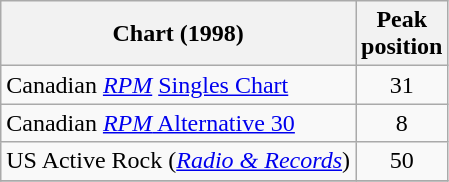<table class="wikitable">
<tr>
<th>Chart (1998)</th>
<th>Peak<br>position</th>
</tr>
<tr>
<td align="left">Canadian <em><a href='#'>RPM</a></em> <a href='#'>Singles Chart</a></td>
<td align="center">31</td>
</tr>
<tr>
<td align="left">Canadian <a href='#'><em>RPM</em> Alternative 30</a></td>
<td align="center">8</td>
</tr>
<tr>
<td align="left">US Active Rock (<em><a href='#'>Radio & Records</a></em>)</td>
<td align="center">50</td>
</tr>
<tr>
</tr>
</table>
